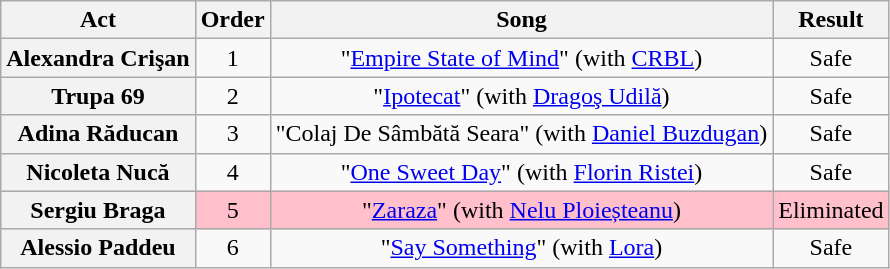<table class="wikitable plainrowheaders" style="text-align:center;">
<tr>
<th scope="col">Act</th>
<th scope="col">Order</th>
<th scope="col">Song</th>
<th scope="col">Result</th>
</tr>
<tr>
<th scope="row">Alexandra Crişan</th>
<td>1</td>
<td>"<a href='#'>Empire State of Mind</a>" (with <a href='#'>CRBL</a>)</td>
<td>Safe</td>
</tr>
<tr>
<th scope="row">Trupa 69</th>
<td>2</td>
<td>"<a href='#'>Ipotecat</a>" (with <a href='#'>Dragoş Udilă</a>)</td>
<td>Safe</td>
</tr>
<tr>
<th scope="row">Adina Răducan</th>
<td>3</td>
<td>"Colaj De Sâmbătă Seara" (with <a href='#'>Daniel Buzdugan</a>)</td>
<td>Safe</td>
</tr>
<tr>
<th scope="row">Nicoleta Nucă</th>
<td>4</td>
<td>"<a href='#'>One Sweet Day</a>" (with <a href='#'>Florin Ristei</a>)</td>
<td>Safe</td>
</tr>
<tr bgcolor=pink>
<th scope="row">Sergiu Braga</th>
<td>5</td>
<td>"<a href='#'>Zaraza</a>" (with <a href='#'>Nelu Ploieșteanu</a>)</td>
<td>Eliminated</td>
</tr>
<tr>
<th scope="row">Alessio Paddeu</th>
<td>6</td>
<td>"<a href='#'>Say Something</a>" (with <a href='#'>Lora</a>)</td>
<td>Safe</td>
</tr>
</table>
